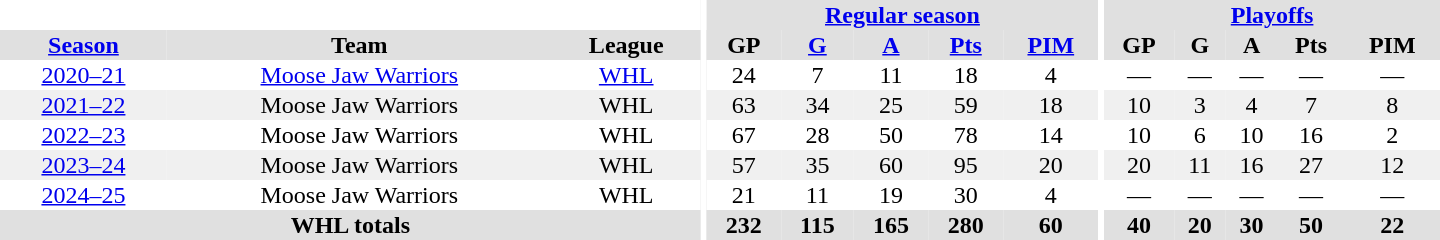<table border="0" cellpadding="1" cellspacing="0" style="text-align:center; width:60em">
<tr bgcolor="#e0e0e0">
<th colspan="3" bgcolor="#ffffff"></th>
<th rowspan="100" bgcolor="#ffffff"></th>
<th colspan="5"><a href='#'>Regular season</a></th>
<th rowspan="100" bgcolor="#ffffff"></th>
<th colspan="5"><a href='#'>Playoffs</a></th>
</tr>
<tr bgcolor="#e0e0e0">
<th><a href='#'>Season</a></th>
<th>Team</th>
<th>League</th>
<th>GP</th>
<th><a href='#'>G</a></th>
<th><a href='#'>A</a></th>
<th><a href='#'>Pts</a></th>
<th><a href='#'>PIM</a></th>
<th>GP</th>
<th>G</th>
<th>A</th>
<th>Pts</th>
<th>PIM</th>
</tr>
<tr>
<td><a href='#'>2020–21</a></td>
<td><a href='#'>Moose Jaw Warriors</a></td>
<td><a href='#'>WHL</a></td>
<td>24</td>
<td>7</td>
<td>11</td>
<td>18</td>
<td>4</td>
<td>—</td>
<td>—</td>
<td>—</td>
<td>—</td>
<td>—</td>
</tr>
<tr bgcolor="#f0f0f0">
<td><a href='#'>2021–22</a></td>
<td>Moose Jaw Warriors</td>
<td>WHL</td>
<td>63</td>
<td>34</td>
<td>25</td>
<td>59</td>
<td>18</td>
<td>10</td>
<td>3</td>
<td>4</td>
<td>7</td>
<td>8</td>
</tr>
<tr>
<td><a href='#'>2022–23</a></td>
<td>Moose Jaw Warriors</td>
<td>WHL</td>
<td>67</td>
<td>28</td>
<td>50</td>
<td>78</td>
<td>14</td>
<td>10</td>
<td>6</td>
<td>10</td>
<td>16</td>
<td>2</td>
</tr>
<tr bgcolor="#f0f0f0">
<td><a href='#'>2023–24</a></td>
<td>Moose Jaw Warriors</td>
<td>WHL</td>
<td>57</td>
<td>35</td>
<td>60</td>
<td>95</td>
<td>20</td>
<td>20</td>
<td>11</td>
<td>16</td>
<td>27</td>
<td>12</td>
</tr>
<tr>
<td><a href='#'>2024–25</a></td>
<td>Moose Jaw Warriors</td>
<td>WHL</td>
<td>21</td>
<td>11</td>
<td>19</td>
<td>30</td>
<td>4</td>
<td>—</td>
<td>—</td>
<td>—</td>
<td>—</td>
<td>—</td>
</tr>
<tr>
</tr>
<tr bgcolor="#e0e0e0">
<th colspan="3">WHL totals</th>
<th>232</th>
<th>115</th>
<th>165</th>
<th>280</th>
<th>60</th>
<th>40</th>
<th>20</th>
<th>30</th>
<th>50</th>
<th>22</th>
</tr>
</table>
